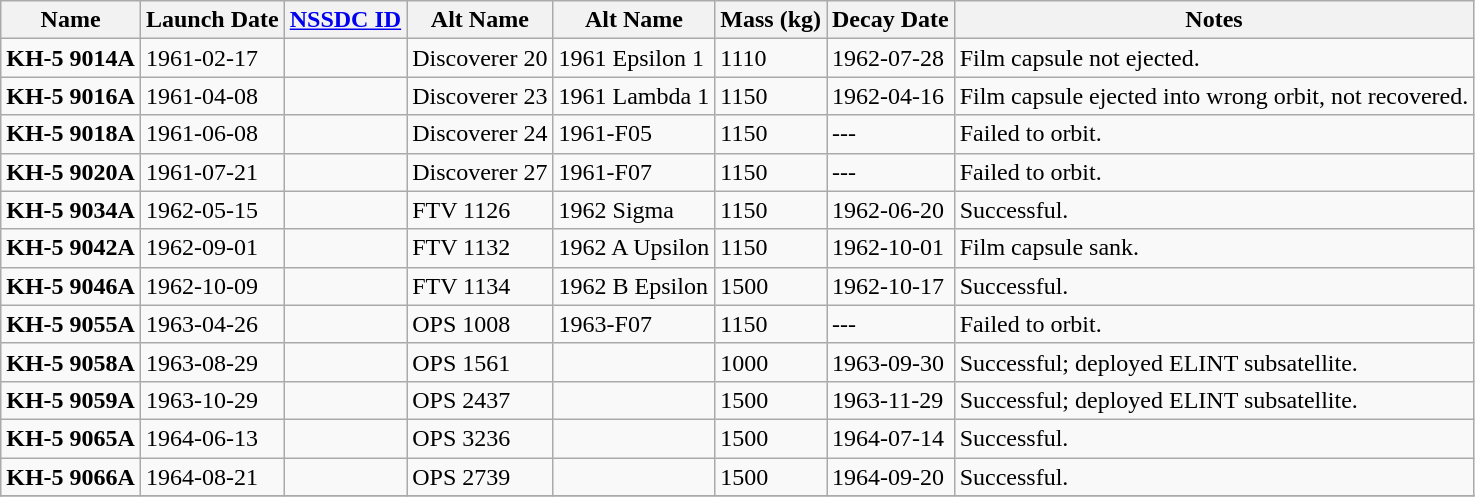<table class="wikitable">
<tr>
<th>Name</th>
<th>Launch Date</th>
<th><a href='#'>NSSDC ID</a></th>
<th>Alt Name</th>
<th>Alt Name</th>
<th>Mass (kg)</th>
<th>Decay Date</th>
<th>Notes</th>
</tr>
<tr>
<td><strong>KH-5 9014A</strong></td>
<td>1961-02-17</td>
<td></td>
<td>Discoverer 20</td>
<td>1961 Epsilon 1</td>
<td>1110</td>
<td>1962-07-28</td>
<td>Film capsule not ejected.</td>
</tr>
<tr>
<td><strong>KH-5 9016A</strong></td>
<td>1961-04-08</td>
<td></td>
<td>Discoverer 23</td>
<td>1961 Lambda 1</td>
<td>1150</td>
<td>1962-04-16</td>
<td>Film capsule ejected into wrong orbit, not recovered.</td>
</tr>
<tr>
<td><strong>KH-5 9018A </strong></td>
<td>1961-06-08</td>
<td></td>
<td>Discoverer 24</td>
<td>1961-F05</td>
<td>1150</td>
<td>---</td>
<td>Failed to orbit.</td>
</tr>
<tr>
<td><strong>KH-5 9020A</strong></td>
<td>1961-07-21</td>
<td></td>
<td>Discoverer 27</td>
<td>1961-F07</td>
<td>1150</td>
<td>---</td>
<td>Failed to orbit.</td>
</tr>
<tr>
<td><strong>KH-5 9034A</strong></td>
<td>1962-05-15</td>
<td></td>
<td>FTV 1126</td>
<td>1962 Sigma</td>
<td>1150</td>
<td>1962-06-20</td>
<td>Successful.</td>
</tr>
<tr>
<td><strong>KH-5 9042A</strong></td>
<td>1962-09-01</td>
<td></td>
<td>FTV 1132</td>
<td>1962 A Upsilon</td>
<td>1150</td>
<td>1962-10-01</td>
<td>Film capsule sank.</td>
</tr>
<tr>
<td><strong>KH-5 9046A</strong></td>
<td>1962-10-09</td>
<td></td>
<td>FTV 1134</td>
<td>1962 B Epsilon</td>
<td>1500</td>
<td>1962-10-17</td>
<td>Successful.</td>
</tr>
<tr>
<td><strong>KH-5 9055A</strong></td>
<td>1963-04-26</td>
<td></td>
<td>OPS 1008</td>
<td>1963-F07</td>
<td>1150</td>
<td>---</td>
<td>Failed to orbit.</td>
</tr>
<tr>
<td><strong>KH-5 9058A</strong></td>
<td>1963-08-29</td>
<td></td>
<td>OPS 1561</td>
<td></td>
<td>1000</td>
<td>1963-09-30</td>
<td>Successful; deployed ELINT subsatellite.</td>
</tr>
<tr>
<td><strong>KH-5 9059A</strong></td>
<td>1963-10-29</td>
<td></td>
<td>OPS 2437</td>
<td></td>
<td>1500</td>
<td>1963-11-29</td>
<td>Successful; deployed ELINT subsatellite.</td>
</tr>
<tr>
<td><strong>KH-5 9065A</strong></td>
<td>1964-06-13</td>
<td></td>
<td>OPS 3236</td>
<td></td>
<td>1500</td>
<td>1964-07-14</td>
<td>Successful.</td>
</tr>
<tr>
<td><strong>KH-5 9066A</strong></td>
<td>1964-08-21</td>
<td></td>
<td>OPS 2739</td>
<td></td>
<td>1500</td>
<td>1964-09-20</td>
<td>Successful.</td>
</tr>
<tr>
</tr>
</table>
